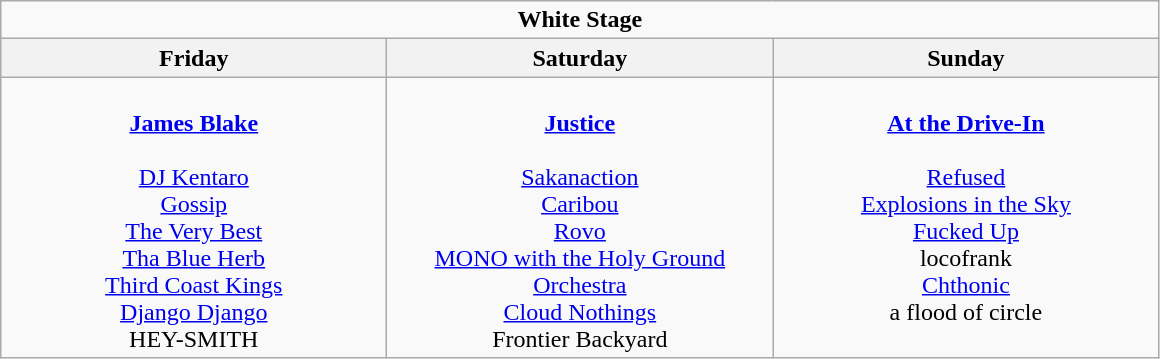<table class="wikitable">
<tr>
<td colspan="3" style="text-align:center;"><strong>White Stage</strong></td>
</tr>
<tr>
<th>Friday</th>
<th>Saturday</th>
<th>Sunday</th>
</tr>
<tr>
<td style="text-align:center; vertical-align:top; width:250px;"><br><strong><a href='#'>James Blake</a></strong>
<br>
<br> <a href='#'>DJ Kentaro</a>
<br> <a href='#'>Gossip</a>
<br> <a href='#'>The Very Best</a>
<br> <a href='#'>Tha Blue Herb</a>
<br> <a href='#'>Third Coast Kings</a>
<br> <a href='#'>Django Django</a>
<br> HEY-SMITH</td>
<td style="text-align:center; vertical-align:top; width:250px;"><br><strong><a href='#'>Justice</a></strong> 
<br>
<br> <a href='#'>Sakanaction</a>
<br> <a href='#'>Caribou</a>
<br> <a href='#'>Rovo</a>
<br> <a href='#'>MONO with the Holy Ground Orchestra</a>
<br> <a href='#'>Cloud Nothings</a>
<br> Frontier Backyard</td>
<td style="text-align:center; vertical-align:top; width:250px;"><br><strong><a href='#'>At the Drive-In</a></strong>
<br>
<br> <a href='#'>Refused</a>
<br> <a href='#'>Explosions in the Sky</a>
<br> <a href='#'>Fucked Up</a>
<br> locofrank
<br> <a href='#'>Chthonic</a>
<br> a flood of circle</td>
</tr>
</table>
